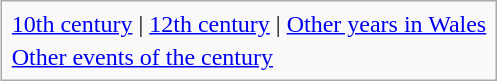<table class="infobox" id="toc">
<tr>
<td align="left"><a href='#'>10th century</a> | <a href='#'>12th century</a> | <a href='#'>Other years in Wales</a></td>
</tr>
<tr>
<td><a href='#'>Other events of the century</a></td>
</tr>
</table>
